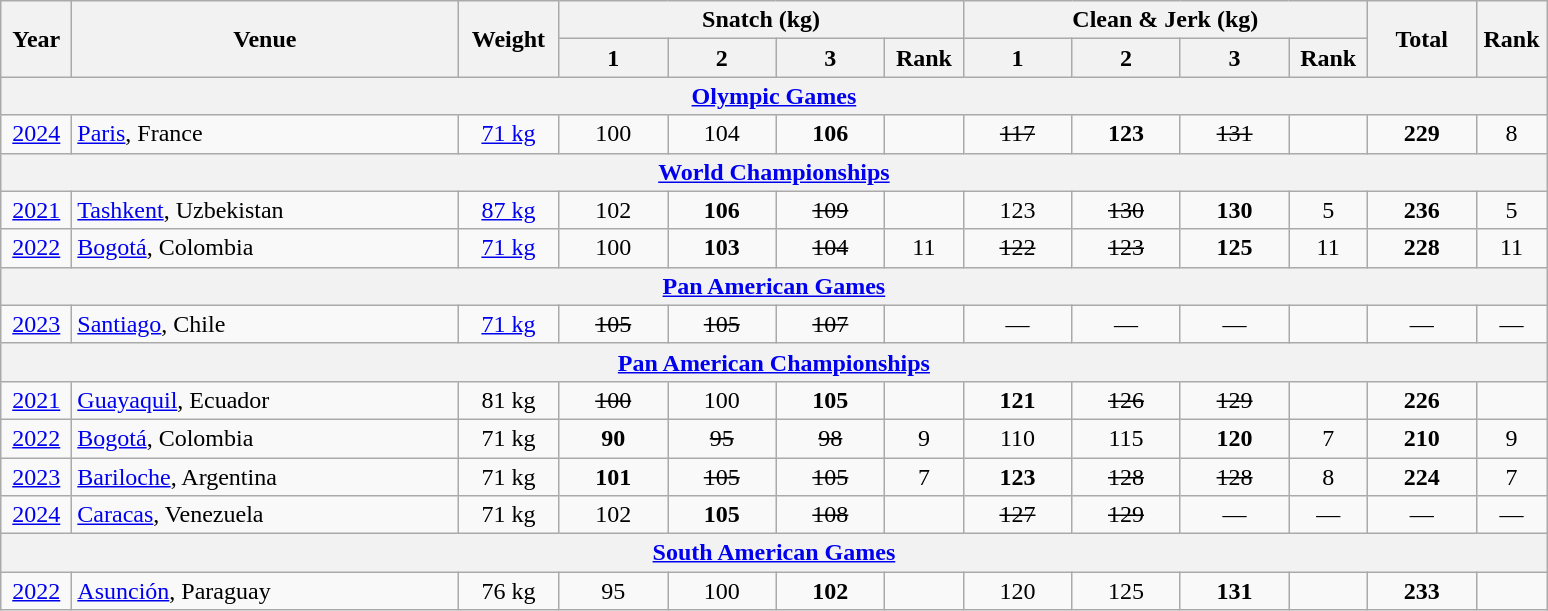<table class = "wikitable" style="text-align:center;">
<tr>
<th rowspan=2 width=40>Year</th>
<th rowspan=2 width=250>Venue</th>
<th rowspan=2 width=60>Weight</th>
<th colspan=4>Snatch (kg)</th>
<th colspan=4>Clean & Jerk (kg)</th>
<th rowspan=2 width=65>Total</th>
<th rowspan=2 width=40>Rank</th>
</tr>
<tr>
<th width=65>1</th>
<th width=65>2</th>
<th width=65>3</th>
<th width=45>Rank</th>
<th width=65>1</th>
<th width=65>2</th>
<th width=65>3</th>
<th width=45>Rank</th>
</tr>
<tr>
<th colspan=13><a href='#'>Olympic Games</a></th>
</tr>
<tr>
<td><a href='#'>2024</a></td>
<td align=left><a href='#'>Paris</a>, France</td>
<td><a href='#'>71 kg</a></td>
<td>100</td>
<td>104</td>
<td><strong>106</strong></td>
<td></td>
<td><s>117</s></td>
<td><strong>123</strong></td>
<td><s>131</s></td>
<td></td>
<td><strong>229</strong></td>
<td>8</td>
</tr>
<tr>
<th colspan=13><a href='#'>World Championships</a></th>
</tr>
<tr>
<td><a href='#'>2021</a></td>
<td align=left><a href='#'>Tashkent</a>, Uzbekistan</td>
<td><a href='#'>87 kg</a></td>
<td>102</td>
<td><strong>106</strong></td>
<td><s>109</s></td>
<td></td>
<td>123</td>
<td><s>130</s></td>
<td><strong>130</strong></td>
<td>5</td>
<td><strong>236</strong></td>
<td>5</td>
</tr>
<tr>
<td><a href='#'>2022</a></td>
<td align=left><a href='#'>Bogotá</a>, Colombia</td>
<td><a href='#'>71 kg</a></td>
<td>100</td>
<td><strong>103</strong></td>
<td><s>104</s></td>
<td>11</td>
<td><s>122</s></td>
<td><s>123</s></td>
<td><strong>125</strong></td>
<td>11</td>
<td><strong>228</strong></td>
<td>11</td>
</tr>
<tr>
<th colspan=13><a href='#'>Pan American Games</a></th>
</tr>
<tr>
<td><a href='#'>2023</a></td>
<td align=left><a href='#'>Santiago</a>, Chile</td>
<td><a href='#'>71 kg</a></td>
<td><s>105</s></td>
<td><s>105</s></td>
<td><s>107</s></td>
<td></td>
<td>—</td>
<td>—</td>
<td>—</td>
<td></td>
<td>—</td>
<td>—</td>
</tr>
<tr>
<th colspan=13><a href='#'>Pan American Championships</a></th>
</tr>
<tr>
<td><a href='#'>2021</a></td>
<td align=left><a href='#'>Guayaquil</a>, Ecuador</td>
<td>81 kg</td>
<td><s>100</s></td>
<td>100</td>
<td><strong>105</strong></td>
<td></td>
<td><strong>121</strong></td>
<td><s>126</s></td>
<td><s>129</s></td>
<td></td>
<td><strong>226</strong></td>
<td></td>
</tr>
<tr>
<td><a href='#'>2022</a></td>
<td align=left><a href='#'>Bogotá</a>, Colombia</td>
<td>71 kg</td>
<td><strong>90</strong></td>
<td><s>95</s></td>
<td><s>98</s></td>
<td>9</td>
<td>110</td>
<td>115</td>
<td><strong>120</strong></td>
<td>7</td>
<td><strong>210</strong></td>
<td>9</td>
</tr>
<tr>
<td><a href='#'>2023</a></td>
<td align=left><a href='#'>Bariloche</a>, Argentina</td>
<td>71 kg</td>
<td><strong>101</strong></td>
<td><s>105</s></td>
<td><s>105</s></td>
<td>7</td>
<td><strong>123</strong></td>
<td><s>128</s></td>
<td><s>128</s></td>
<td>8</td>
<td><strong>224</strong></td>
<td>7</td>
</tr>
<tr>
<td><a href='#'>2024</a></td>
<td align=left><a href='#'>Caracas</a>, Venezuela</td>
<td>71 kg</td>
<td>102</td>
<td><strong>105</strong></td>
<td><s>108</s></td>
<td></td>
<td><s>127</s></td>
<td><s>129</s></td>
<td>—</td>
<td>—</td>
<td>—</td>
<td>—</td>
</tr>
<tr>
<th colspan=13><a href='#'>South American Games</a></th>
</tr>
<tr>
<td><a href='#'>2022</a></td>
<td align=left><a href='#'>Asunción</a>, Paraguay</td>
<td>76 kg</td>
<td>95</td>
<td>100</td>
<td><strong>102</strong></td>
<td></td>
<td>120</td>
<td>125</td>
<td><strong>131</strong></td>
<td></td>
<td><strong>233</strong></td>
<td></td>
</tr>
</table>
